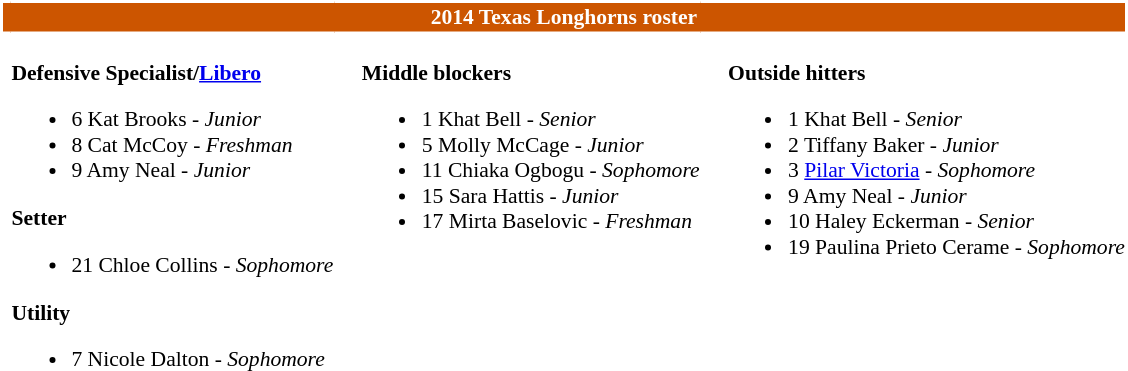<table class="toccolours" style="border-collapse:collapse; font-size:90%;">
<tr>
<td colspan="7" style="background:#CC5500;color:#FFFFFF; border: 2px solid #FFFFFF; text-align:center;"><strong>2014 Texas Longhorns roster</strong></td>
</tr>
<tr>
</tr>
<tr>
<td width="03"> </td>
<td valign="top"><br><strong>Defensive Specialist/<a href='#'>Libero</a></strong><ul><li>6 Kat Brooks - <em>Junior</em></li><li>8 Cat McCoy - <em>Freshman</em></li><li>9 Amy Neal - <em>Junior</em></li></ul><strong>Setter</strong><ul><li>21 Chloe Collins - <em>Sophomore</em></li></ul><strong>Utility</strong><ul><li>7 Nicole Dalton - <em>Sophomore</em></li></ul></td>
<td width="15"> </td>
<td valign="top"><br><strong>Middle blockers</strong><ul><li>1 Khat Bell - <em>Senior</em></li><li>5 Molly McCage - <em>Junior</em></li><li>11 Chiaka Ogbogu - <em>Sophomore</em></li><li>15 Sara Hattis - <em>Junior</em></li><li>17 Mirta Baselovic - <em>Freshman</em></li></ul></td>
<td width="15"> </td>
<td valign="top"><br><strong>Outside hitters</strong><ul><li>1 Khat Bell - <em>Senior</em></li><li>2 Tiffany Baker - <em>Junior</em></li><li>3 <a href='#'>Pilar Victoria</a> - <em>Sophomore</em></li><li>9 Amy Neal - <em>Junior</em></li><li>10 Haley Eckerman - <em>Senior</em></li><li>19 Paulina Prieto Cerame - <em>Sophomore</em></li></ul></td>
</tr>
</table>
